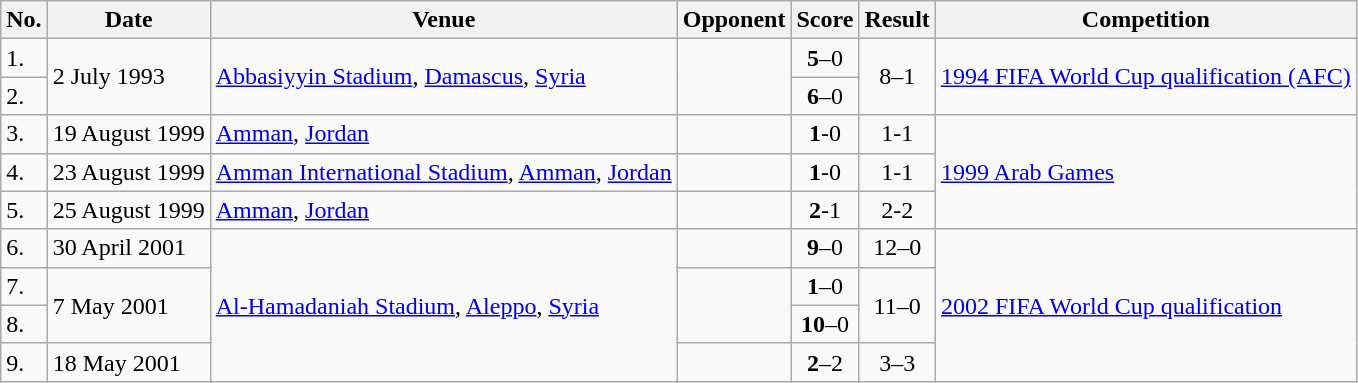<table class="wikitable">
<tr>
<th>No.</th>
<th>Date</th>
<th>Venue</th>
<th>Opponent</th>
<th>Score</th>
<th>Result</th>
<th>Competition</th>
</tr>
<tr>
<td>1.</td>
<td rowspan=2>2 July 1993</td>
<td rowspan=2><a href='#'>Abbasiyyin Stadium</a>, <a href='#'>Damascus</a>, <a href='#'>Syria</a></td>
<td rowspan=2></td>
<td align=center><strong>5</strong>–0</td>
<td align=center rowspan=2>8–1</td>
<td rowspan=2><a href='#'>1994 FIFA World Cup qualification (AFC)</a></td>
</tr>
<tr>
<td>2.</td>
<td align=center><strong>6</strong>–0</td>
</tr>
<tr>
<td>3.</td>
<td>19 August 1999</td>
<td><a href='#'>Amman</a>, <a href='#'>Jordan</a></td>
<td></td>
<td align=center><strong>1</strong>-0</td>
<td align=center>1-1</td>
<td rowspan=3><a href='#'>1999 Arab Games</a></td>
</tr>
<tr>
<td>4.</td>
<td>23 August 1999</td>
<td><a href='#'>Amman International Stadium</a>, <a href='#'>Amman</a>, <a href='#'>Jordan</a></td>
<td></td>
<td align=center><strong>1</strong>-0</td>
<td align=center>1-1</td>
</tr>
<tr>
<td>5.</td>
<td>25 August 1999</td>
<td><a href='#'>Amman</a>, <a href='#'>Jordan</a></td>
<td></td>
<td align=center><strong>2</strong>-1</td>
<td align=center>2-2</td>
</tr>
<tr>
<td>6.</td>
<td>30 April 2001</td>
<td rowspan=4><a href='#'>Al-Hamadaniah Stadium</a>, <a href='#'>Aleppo</a>, <a href='#'>Syria</a></td>
<td></td>
<td align=center><strong>9</strong>–0</td>
<td align=center>12–0</td>
<td rowspan=4><a href='#'>2002 FIFA World Cup qualification</a></td>
</tr>
<tr>
<td>7.</td>
<td rowspan=2>7 May 2001</td>
<td rowspan=2></td>
<td align=center><strong>1</strong>–0</td>
<td rowspan=2 align=center>11–0</td>
</tr>
<tr>
<td>8.</td>
<td align=center><strong>10</strong>–0</td>
</tr>
<tr>
<td>9.</td>
<td>18 May 2001</td>
<td></td>
<td align=center><strong>2</strong>–2</td>
<td align=center>3–3</td>
</tr>
</table>
